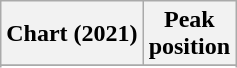<table class="wikitable sortable plainrowheaders" style="text-align:center;">
<tr>
<th scope="col">Chart (2021)</th>
<th scope="col">Peak<br>position</th>
</tr>
<tr>
</tr>
<tr>
</tr>
<tr>
</tr>
<tr>
</tr>
</table>
